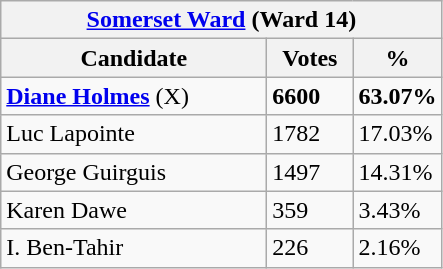<table class="wikitable">
<tr>
<th colspan="3"><a href='#'>Somerset Ward</a> (Ward 14)</th>
</tr>
<tr>
<th style="width: 170px">Candidate</th>
<th style="width: 50px">Votes</th>
<th style="width: 40px">%</th>
</tr>
<tr>
<td><strong><a href='#'>Diane Holmes</a></strong> (X)</td>
<td><strong>6600</strong></td>
<td><strong>63.07%</strong></td>
</tr>
<tr>
<td>Luc Lapointe</td>
<td>1782</td>
<td>17.03%</td>
</tr>
<tr>
<td>George Guirguis</td>
<td>1497</td>
<td>14.31%</td>
</tr>
<tr>
<td>Karen Dawe</td>
<td>359</td>
<td>3.43%</td>
</tr>
<tr>
<td>I. Ben-Tahir</td>
<td>226</td>
<td>2.16%</td>
</tr>
</table>
